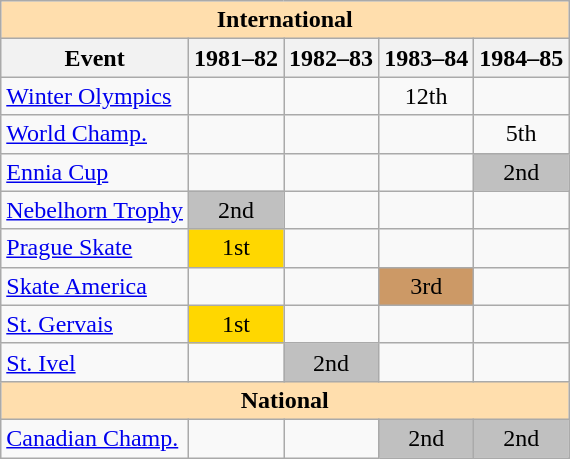<table class="wikitable" style="text-align:center">
<tr>
<th style="background-color: #ffdead; " colspan=5 align=center>International</th>
</tr>
<tr>
<th>Event</th>
<th>1981–82</th>
<th>1982–83</th>
<th>1983–84</th>
<th>1984–85</th>
</tr>
<tr>
<td align=left><a href='#'>Winter Olympics</a></td>
<td></td>
<td></td>
<td>12th</td>
<td></td>
</tr>
<tr>
<td align=left><a href='#'>World Champ.</a></td>
<td></td>
<td></td>
<td></td>
<td>5th</td>
</tr>
<tr>
<td align=left><a href='#'>Ennia Cup</a></td>
<td></td>
<td></td>
<td></td>
<td bgcolor=silver>2nd</td>
</tr>
<tr>
<td align=left><a href='#'>Nebelhorn Trophy</a></td>
<td bgcolor=silver>2nd</td>
<td></td>
<td></td>
<td></td>
</tr>
<tr>
<td align=left><a href='#'>Prague Skate</a></td>
<td bgcolor=gold>1st</td>
<td></td>
<td></td>
<td></td>
</tr>
<tr>
<td align=left><a href='#'>Skate America</a></td>
<td></td>
<td></td>
<td bgcolor=cc9966>3rd</td>
<td></td>
</tr>
<tr>
<td align=left><a href='#'>St. Gervais</a></td>
<td bgcolor=gold>1st</td>
<td></td>
<td></td>
<td></td>
</tr>
<tr>
<td align=left><a href='#'>St. Ivel</a></td>
<td></td>
<td bgcolor=silver>2nd</td>
<td></td>
<td></td>
</tr>
<tr>
<th style="background-color: #ffdead; " colspan=5 align=center>National</th>
</tr>
<tr>
<td align=left><a href='#'>Canadian Champ.</a></td>
<td></td>
<td></td>
<td bgcolor=silver>2nd</td>
<td bgcolor=silver>2nd</td>
</tr>
</table>
